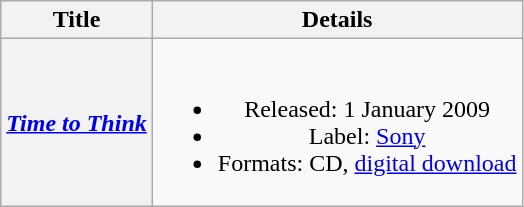<table class="wikitable plainrowheaders" style="text-align:center;">
<tr>
<th scope="col">Title</th>
<th scope="col">Details</th>
</tr>
<tr>
<th scope="row"><em><a href='#'>Time to Think</a></em></th>
<td><br><ul><li>Released: 1 January 2009</li><li>Label: <a href='#'>Sony</a></li><li>Formats: CD, <a href='#'>digital download</a></li></ul></td>
</tr>
</table>
